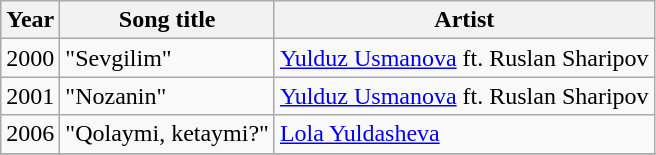<table class = "wikitable sortable">
<tr>
<th>Year</th>
<th>Song title</th>
<th>Artist</th>
</tr>
<tr>
<td rowspan=1>2000</td>
<td>"Sevgilim"</td>
<td rowspan=1><a href='#'>Yulduz Usmanova</a> ft. Ruslan Sharipov</td>
</tr>
<tr>
<td rowspan=1>2001</td>
<td>"Nozanin"</td>
<td rowspan=1><a href='#'>Yulduz Usmanova</a> ft. Ruslan Sharipov</td>
</tr>
<tr>
<td rowspan=1>2006</td>
<td>"Qolaymi, ketaymi?"</td>
<td rowspan=1><a href='#'>Lola Yuldasheva</a></td>
</tr>
<tr>
</tr>
</table>
